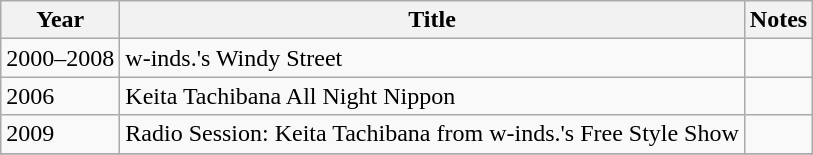<table class="wikitable sortable">
<tr>
<th>Year</th>
<th>Title</th>
<th class="unsortable">Notes</th>
</tr>
<tr>
<td>2000–2008</td>
<td>w-inds.'s Windy Street</td>
<td></td>
</tr>
<tr>
<td>2006</td>
<td>Keita Tachibana All Night Nippon</td>
<td></td>
</tr>
<tr>
<td>2009</td>
<td>Radio Session: Keita Tachibana from w-inds.'s Free Style Show</td>
<td></td>
</tr>
<tr>
</tr>
</table>
